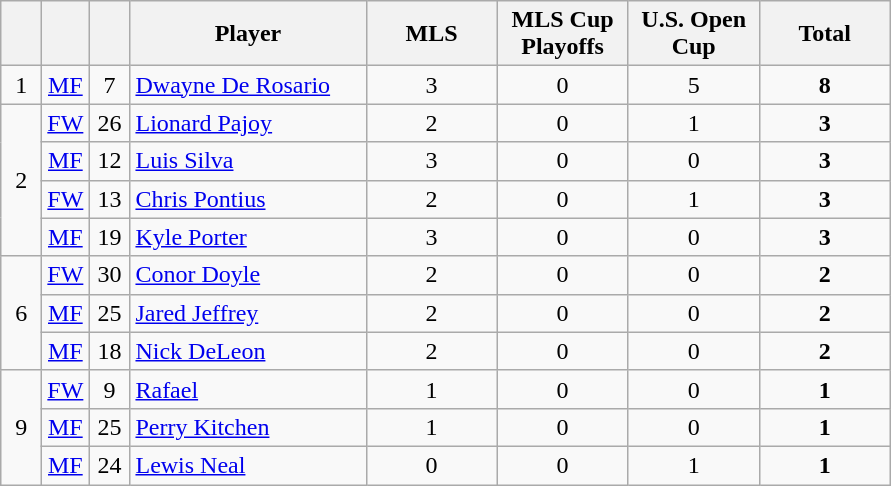<table class="wikitable" style="text-align:center;">
<tr>
<th width=20></th>
<th width=20></th>
<th width=20></th>
<th width=150>Player</th>
<th width=80>MLS</th>
<th width=80>MLS Cup Playoffs</th>
<th width=80>U.S. Open Cup</th>
<th width=80>Total</th>
</tr>
<tr>
<td>1</td>
<td><a href='#'>MF</a></td>
<td>7</td>
<td align=left><a href='#'>Dwayne De Rosario</a></td>
<td>3</td>
<td>0</td>
<td>5</td>
<td><strong>8</strong></td>
</tr>
<tr>
<td rowspan=4>2</td>
<td><a href='#'>FW</a></td>
<td>26</td>
<td align=left><a href='#'>Lionard Pajoy</a></td>
<td>2</td>
<td>0</td>
<td>1</td>
<td><strong>3</strong></td>
</tr>
<tr>
<td><a href='#'>MF</a></td>
<td>12</td>
<td align=left><a href='#'>Luis Silva</a></td>
<td>3</td>
<td>0</td>
<td>0</td>
<td><strong>3</strong></td>
</tr>
<tr>
<td><a href='#'>FW</a></td>
<td>13</td>
<td align=left><a href='#'>Chris Pontius</a></td>
<td>2</td>
<td>0</td>
<td>1</td>
<td><strong>3</strong></td>
</tr>
<tr>
<td><a href='#'>MF</a></td>
<td>19</td>
<td align=left><a href='#'>Kyle Porter</a></td>
<td>3</td>
<td>0</td>
<td>0</td>
<td><strong>3</strong></td>
</tr>
<tr>
<td rowspan=3>6</td>
<td><a href='#'>FW</a></td>
<td>30</td>
<td align=left><a href='#'>Conor Doyle</a></td>
<td>2</td>
<td>0</td>
<td>0</td>
<td><strong>2</strong></td>
</tr>
<tr>
<td><a href='#'>MF</a></td>
<td>25</td>
<td align=left><a href='#'>Jared Jeffrey</a></td>
<td>2</td>
<td>0</td>
<td>0</td>
<td><strong>2</strong></td>
</tr>
<tr>
<td><a href='#'>MF</a></td>
<td>18</td>
<td align=left><a href='#'>Nick DeLeon</a></td>
<td>2</td>
<td>0</td>
<td>0</td>
<td><strong>2</strong></td>
</tr>
<tr>
<td rowspan=3>9</td>
<td><a href='#'>FW</a></td>
<td>9</td>
<td align=left><a href='#'>Rafael</a></td>
<td>1</td>
<td>0</td>
<td>0</td>
<td><strong>1</strong></td>
</tr>
<tr>
<td><a href='#'>MF</a></td>
<td>25</td>
<td align=left><a href='#'>Perry Kitchen</a></td>
<td>1</td>
<td>0</td>
<td>0</td>
<td><strong>1</strong></td>
</tr>
<tr>
<td><a href='#'>MF</a></td>
<td>24</td>
<td align=left><a href='#'>Lewis Neal</a></td>
<td>0</td>
<td>0</td>
<td>1</td>
<td><strong>1</strong></td>
</tr>
</table>
